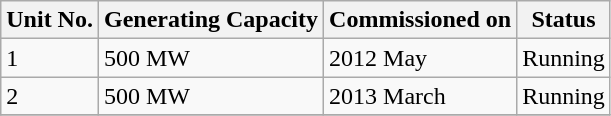<table class="sortable wikitable">
<tr>
<th>Unit No.</th>
<th>Generating Capacity</th>
<th>Commissioned on</th>
<th>Status</th>
</tr>
<tr>
<td>1</td>
<td>500 MW</td>
<td>2012 May</td>
<td>Running </td>
</tr>
<tr>
<td>2</td>
<td>500 MW</td>
<td>2013 March</td>
<td>Running</td>
</tr>
<tr>
</tr>
</table>
